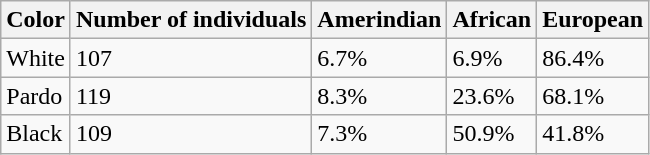<table class="wikitable floatright">
<tr>
<th>Color</th>
<th>Number of individuals</th>
<th>Amerindian</th>
<th>African</th>
<th>European</th>
</tr>
<tr>
<td>White</td>
<td>107</td>
<td>6.7%</td>
<td>6.9%</td>
<td>86.4%</td>
</tr>
<tr>
<td>Pardo</td>
<td>119</td>
<td>8.3%</td>
<td>23.6%</td>
<td>68.1%</td>
</tr>
<tr>
<td>Black</td>
<td>109</td>
<td>7.3%</td>
<td>50.9%</td>
<td>41.8%</td>
</tr>
</table>
